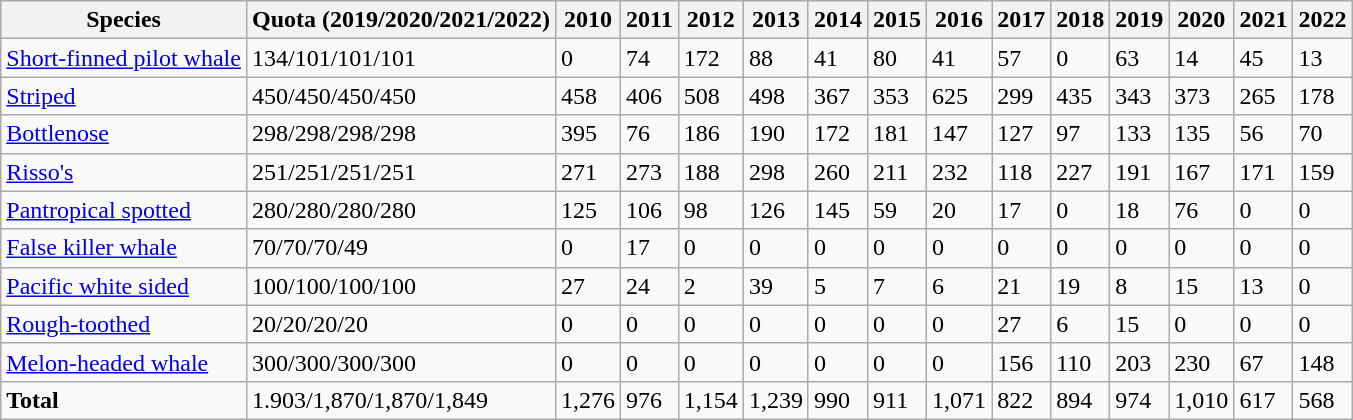<table class="wikitable">
<tr>
<th>Species</th>
<th>Quota (2019/2020/2021/2022)</th>
<th>2010</th>
<th>2011</th>
<th>2012</th>
<th>2013</th>
<th>2014</th>
<th>2015</th>
<th>2016</th>
<th>2017</th>
<th>2018</th>
<th>2019</th>
<th>2020</th>
<th>2021</th>
<th>2022</th>
</tr>
<tr>
<td><a href='#'>Short-finned pilot whale</a></td>
<td>134/101/101/101</td>
<td>0</td>
<td>74</td>
<td>172</td>
<td>88</td>
<td>41</td>
<td>80</td>
<td>41</td>
<td>57</td>
<td>0</td>
<td>63</td>
<td>14</td>
<td>45</td>
<td>13</td>
</tr>
<tr>
<td><a href='#'>Striped</a></td>
<td>450/450/450/450</td>
<td>458</td>
<td>406</td>
<td>508</td>
<td>498</td>
<td>367</td>
<td>353</td>
<td>625</td>
<td>299</td>
<td>435</td>
<td>343</td>
<td>373</td>
<td>265</td>
<td>178</td>
</tr>
<tr>
<td><a href='#'>Bottlenose</a></td>
<td>298/298/298/298</td>
<td>395</td>
<td>76</td>
<td>186</td>
<td>190</td>
<td>172</td>
<td>181</td>
<td>147</td>
<td>127</td>
<td>97</td>
<td>133</td>
<td>135</td>
<td>56</td>
<td>70</td>
</tr>
<tr>
<td><a href='#'>Risso's</a></td>
<td>251/251/251/251</td>
<td>271</td>
<td>273</td>
<td>188</td>
<td>298</td>
<td>260</td>
<td>211</td>
<td>232</td>
<td>118</td>
<td>227</td>
<td>191</td>
<td>167</td>
<td>171</td>
<td>159</td>
</tr>
<tr>
<td><a href='#'>Pantropical spotted</a></td>
<td>280/280/280/280</td>
<td>125</td>
<td>106</td>
<td>98</td>
<td>126</td>
<td>145</td>
<td>59</td>
<td>20</td>
<td>17</td>
<td>0</td>
<td>18</td>
<td>76</td>
<td>0</td>
<td>0</td>
</tr>
<tr>
<td><a href='#'>False killer whale</a></td>
<td>70/70/70/49</td>
<td>0</td>
<td>17</td>
<td>0</td>
<td>0</td>
<td>0</td>
<td>0</td>
<td>0</td>
<td>0</td>
<td>0</td>
<td>0</td>
<td>0</td>
<td>0</td>
<td>0</td>
</tr>
<tr>
<td><a href='#'>Pacific white sided</a></td>
<td>100/100/100/100</td>
<td>27</td>
<td>24</td>
<td>2</td>
<td>39</td>
<td>5</td>
<td>7</td>
<td>6</td>
<td>21</td>
<td>19</td>
<td>8</td>
<td>15</td>
<td>13</td>
<td>0</td>
</tr>
<tr>
<td><a href='#'>Rough-toothed</a></td>
<td>20/20/20/20</td>
<td>0</td>
<td>0</td>
<td>0</td>
<td>0</td>
<td>0</td>
<td>0</td>
<td>0</td>
<td>27</td>
<td>6</td>
<td>15</td>
<td>0</td>
<td>0</td>
<td>0</td>
</tr>
<tr>
<td><a href='#'>Melon-headed whale</a></td>
<td>300/300/300/300</td>
<td>0</td>
<td>0</td>
<td>0</td>
<td>0</td>
<td>0</td>
<td>0</td>
<td>0</td>
<td>156</td>
<td>110</td>
<td>203</td>
<td>230</td>
<td>67</td>
<td>148</td>
</tr>
<tr>
<td><strong>Total</strong></td>
<td>1.903/1,870/1,870/1,849</td>
<td>1,276</td>
<td>976</td>
<td>1,154</td>
<td>1,239</td>
<td>990</td>
<td>911</td>
<td>1,071</td>
<td>822</td>
<td>894</td>
<td>974</td>
<td>1,010</td>
<td>617</td>
<td>568</td>
</tr>
</table>
